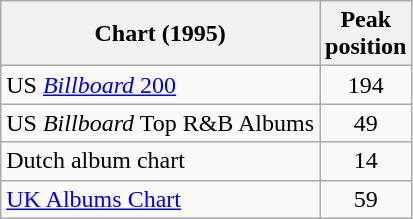<table class="wikitable">
<tr>
<th>Chart (1995)</th>
<th>Peak<br>position</th>
</tr>
<tr>
<td>US <a href='#'><em>Billboard</em> 200</a></td>
<td align=center>194</td>
</tr>
<tr>
<td>US <em>Billboard</em> Top R&B Albums</td>
<td align=center>49</td>
</tr>
<tr>
<td>Dutch album chart</td>
<td align=center>14</td>
</tr>
<tr>
<td><a href='#'>UK Albums Chart</a></td>
<td align=center>59</td>
</tr>
</table>
